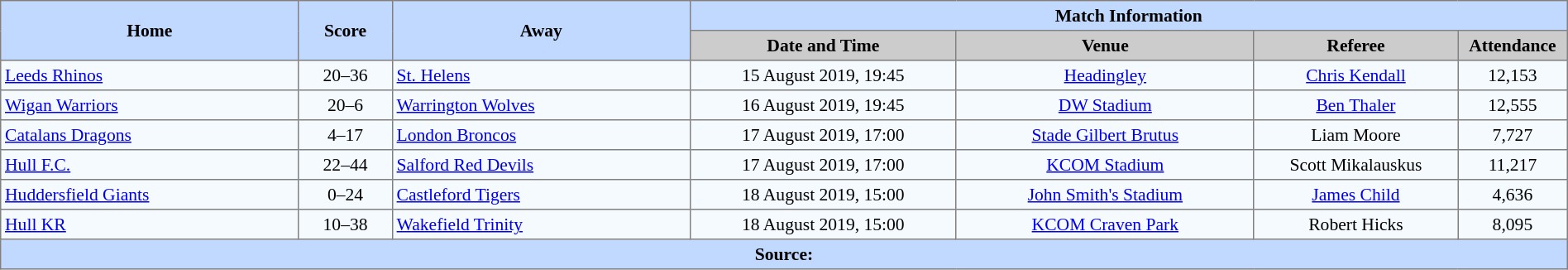<table border="1" style="border-collapse:collapse; font-size:90%; text-align:center;" cellpadding="3" cellspacing="0" width="100%">
<tr bgcolor="#C1D8FF">
<th rowspan="2" width="19%">Home</th>
<th rowspan="2" width="6%">Score</th>
<th rowspan="2" width="19%">Away</th>
<th colspan="4">Match Information</th>
</tr>
<tr bgcolor="#CCCCCC">
<th width="17%">Date and Time</th>
<th width="19%">Venue</th>
<th width="13%">Referee</th>
<th width="7%">Attendance</th>
</tr>
<tr bgcolor="#F5FAFF">
<td align="left"> <a href='#'>Leeds Rhinos</a></td>
<td>20–36</td>
<td align="left"> <a href='#'>St. Helens</a></td>
<td>15 August 2019, 19:45</td>
<td><a href='#'>Headingley</a></td>
<td><a href='#'>Chris Kendall</a></td>
<td>12,153</td>
</tr>
<tr bgcolor="#F5FAFF">
<td align="left"> <a href='#'>Wigan Warriors</a></td>
<td>20–6</td>
<td align="left"> <a href='#'>Warrington Wolves</a></td>
<td>16 August 2019, 19:45</td>
<td><a href='#'>DW Stadium</a></td>
<td><a href='#'>Ben Thaler</a></td>
<td>12,555</td>
</tr>
<tr bgcolor="#F5FAFF">
<td align="left"> <a href='#'>Catalans Dragons</a></td>
<td>4–17</td>
<td align="left"> <a href='#'>London Broncos</a></td>
<td>17 August 2019, 17:00</td>
<td><a href='#'>Stade Gilbert Brutus</a></td>
<td>Liam Moore</td>
<td>7,727</td>
</tr>
<tr bgcolor="#F5FAFF">
<td align="left"> <a href='#'>Hull F.C.</a></td>
<td>22–44</td>
<td align="left"> <a href='#'>Salford Red Devils</a></td>
<td>17 August 2019, 17:00</td>
<td><a href='#'>KCOM Stadium</a></td>
<td>Scott Mikalauskus</td>
<td>11,217</td>
</tr>
<tr bgcolor="#F5FAFF">
<td align="left"> <a href='#'>Huddersfield Giants</a></td>
<td>0–24</td>
<td align="left"> <a href='#'>Castleford Tigers</a></td>
<td>18 August 2019, 15:00</td>
<td><a href='#'>John Smith's Stadium</a></td>
<td><a href='#'>James Child</a></td>
<td>4,636</td>
</tr>
<tr bgcolor="#F5FAFF">
<td align="left"> <a href='#'>Hull KR</a></td>
<td>10–38</td>
<td align="left"> <a href='#'>Wakefield Trinity</a></td>
<td>18 August 2019, 15:00</td>
<td><a href='#'>KCOM Craven Park</a></td>
<td>Robert Hicks</td>
<td>8,095</td>
</tr>
<tr style="background:#c1d8ff;">
<th colspan="7">Source:</th>
</tr>
</table>
